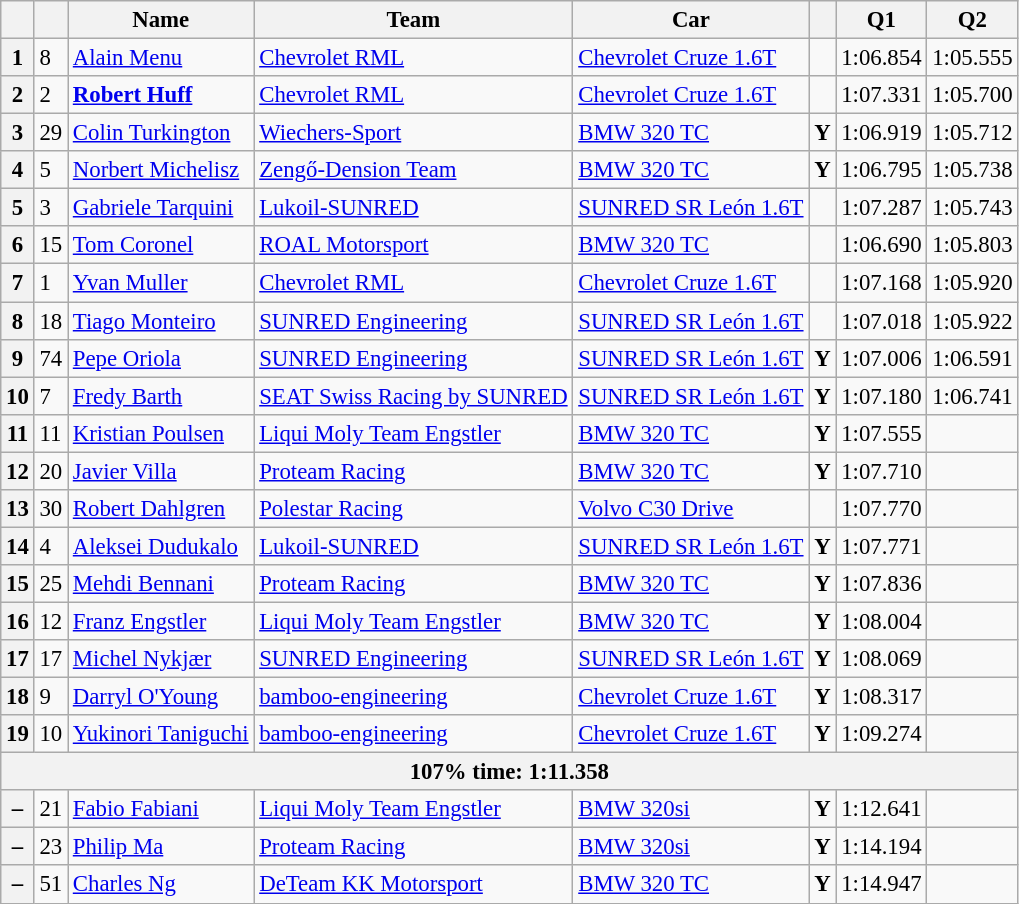<table class="wikitable sortable" style="font-size: 95%;">
<tr>
<th></th>
<th></th>
<th>Name</th>
<th>Team</th>
<th>Car</th>
<th></th>
<th>Q1</th>
<th>Q2</th>
</tr>
<tr>
<th>1</th>
<td>8</td>
<td> <a href='#'>Alain Menu</a></td>
<td><a href='#'>Chevrolet RML</a></td>
<td><a href='#'>Chevrolet Cruze 1.6T</a></td>
<td></td>
<td>1:06.854</td>
<td>1:05.555</td>
</tr>
<tr>
<th>2</th>
<td>2</td>
<td> <strong><a href='#'>Robert Huff</a></strong></td>
<td><a href='#'>Chevrolet RML</a></td>
<td><a href='#'>Chevrolet Cruze 1.6T</a></td>
<td></td>
<td>1:07.331</td>
<td>1:05.700</td>
</tr>
<tr>
<th>3</th>
<td>29</td>
<td> <a href='#'>Colin Turkington</a></td>
<td><a href='#'>Wiechers-Sport</a></td>
<td><a href='#'>BMW 320 TC</a></td>
<td align=center><strong><span>Y</span></strong></td>
<td>1:06.919</td>
<td>1:05.712</td>
</tr>
<tr>
<th>4</th>
<td>5</td>
<td> <a href='#'>Norbert Michelisz</a></td>
<td><a href='#'>Zengő-Dension Team</a></td>
<td><a href='#'>BMW 320 TC</a></td>
<td align=center><strong><span>Y</span></strong></td>
<td>1:06.795</td>
<td>1:05.738</td>
</tr>
<tr>
<th>5</th>
<td>3</td>
<td> <a href='#'>Gabriele Tarquini</a></td>
<td><a href='#'>Lukoil-SUNRED</a></td>
<td><a href='#'>SUNRED SR León 1.6T</a></td>
<td></td>
<td>1:07.287</td>
<td>1:05.743</td>
</tr>
<tr>
<th>6</th>
<td>15</td>
<td> <a href='#'>Tom Coronel</a></td>
<td><a href='#'>ROAL Motorsport</a></td>
<td><a href='#'>BMW 320 TC</a></td>
<td></td>
<td>1:06.690</td>
<td>1:05.803</td>
</tr>
<tr>
<th>7</th>
<td>1</td>
<td> <a href='#'>Yvan Muller</a></td>
<td><a href='#'>Chevrolet RML</a></td>
<td><a href='#'>Chevrolet Cruze 1.6T</a></td>
<td></td>
<td>1:07.168</td>
<td>1:05.920</td>
</tr>
<tr>
<th>8</th>
<td>18</td>
<td> <a href='#'>Tiago Monteiro</a></td>
<td><a href='#'>SUNRED Engineering</a></td>
<td><a href='#'>SUNRED SR León 1.6T</a></td>
<td></td>
<td>1:07.018</td>
<td>1:05.922</td>
</tr>
<tr>
<th>9</th>
<td>74</td>
<td> <a href='#'>Pepe Oriola</a></td>
<td><a href='#'>SUNRED Engineering</a></td>
<td><a href='#'>SUNRED SR León 1.6T</a></td>
<td align=center><strong><span>Y</span></strong></td>
<td>1:07.006</td>
<td>1:06.591</td>
</tr>
<tr>
<th>10</th>
<td>7</td>
<td> <a href='#'>Fredy Barth</a></td>
<td><a href='#'>SEAT Swiss Racing by SUNRED</a></td>
<td><a href='#'>SUNRED SR León 1.6T</a></td>
<td align=center><strong><span>Y</span></strong></td>
<td>1:07.180</td>
<td>1:06.741</td>
</tr>
<tr>
<th>11</th>
<td>11</td>
<td> <a href='#'>Kristian Poulsen</a></td>
<td><a href='#'>Liqui Moly Team Engstler</a></td>
<td><a href='#'>BMW 320 TC</a></td>
<td align=center><strong><span>Y</span></strong></td>
<td>1:07.555</td>
<td></td>
</tr>
<tr>
<th>12</th>
<td>20</td>
<td> <a href='#'>Javier Villa</a></td>
<td><a href='#'>Proteam Racing</a></td>
<td><a href='#'>BMW 320 TC</a></td>
<td align=center><strong><span>Y</span></strong></td>
<td>1:07.710</td>
<td></td>
</tr>
<tr>
<th>13</th>
<td>30</td>
<td> <a href='#'>Robert Dahlgren</a></td>
<td><a href='#'>Polestar Racing</a></td>
<td><a href='#'>Volvo C30 Drive</a></td>
<td></td>
<td>1:07.770</td>
<td></td>
</tr>
<tr>
<th>14</th>
<td>4</td>
<td> <a href='#'>Aleksei Dudukalo</a></td>
<td><a href='#'>Lukoil-SUNRED</a></td>
<td><a href='#'>SUNRED SR León 1.6T</a></td>
<td align=center><strong><span>Y</span></strong></td>
<td>1:07.771</td>
<td></td>
</tr>
<tr>
<th>15</th>
<td>25</td>
<td> <a href='#'>Mehdi Bennani</a></td>
<td><a href='#'>Proteam Racing</a></td>
<td><a href='#'>BMW 320 TC</a></td>
<td align=center><strong><span>Y</span></strong></td>
<td>1:07.836</td>
<td></td>
</tr>
<tr>
<th>16</th>
<td>12</td>
<td> <a href='#'>Franz Engstler</a></td>
<td><a href='#'>Liqui Moly Team Engstler</a></td>
<td><a href='#'>BMW 320 TC</a></td>
<td align=center><strong><span>Y</span></strong></td>
<td>1:08.004</td>
<td></td>
</tr>
<tr>
<th>17</th>
<td>17</td>
<td> <a href='#'>Michel Nykjær</a></td>
<td><a href='#'>SUNRED Engineering</a></td>
<td><a href='#'>SUNRED SR León 1.6T</a></td>
<td align=center><strong><span>Y</span></strong></td>
<td>1:08.069</td>
<td></td>
</tr>
<tr>
<th>18</th>
<td>9</td>
<td> <a href='#'>Darryl O'Young</a></td>
<td><a href='#'>bamboo-engineering</a></td>
<td><a href='#'>Chevrolet Cruze 1.6T</a></td>
<td align=center><strong><span>Y</span></strong></td>
<td>1:08.317</td>
<td></td>
</tr>
<tr>
<th>19</th>
<td>10</td>
<td> <a href='#'>Yukinori Taniguchi</a></td>
<td><a href='#'>bamboo-engineering</a></td>
<td><a href='#'>Chevrolet Cruze 1.6T</a></td>
<td align=center><strong><span>Y</span></strong></td>
<td>1:09.274</td>
<td></td>
</tr>
<tr>
<th colspan=8>107% time: 1:11.358</th>
</tr>
<tr>
<th>–</th>
<td>21</td>
<td> <a href='#'>Fabio Fabiani</a></td>
<td><a href='#'>Liqui Moly Team Engstler</a></td>
<td><a href='#'>BMW 320si</a></td>
<td align=center><strong><span>Y</span></strong></td>
<td>1:12.641</td>
<td></td>
</tr>
<tr>
<th>–</th>
<td>23</td>
<td> <a href='#'>Philip Ma</a></td>
<td><a href='#'>Proteam Racing</a></td>
<td><a href='#'>BMW 320si</a></td>
<td align=center><strong><span>Y</span></strong></td>
<td>1:14.194</td>
<td></td>
</tr>
<tr>
<th>–</th>
<td>51</td>
<td> <a href='#'>Charles Ng</a></td>
<td><a href='#'>DeTeam KK Motorsport</a></td>
<td><a href='#'>BMW 320 TC</a></td>
<td align=center><strong><span>Y</span></strong></td>
<td>1:14.947</td>
<td></td>
</tr>
</table>
